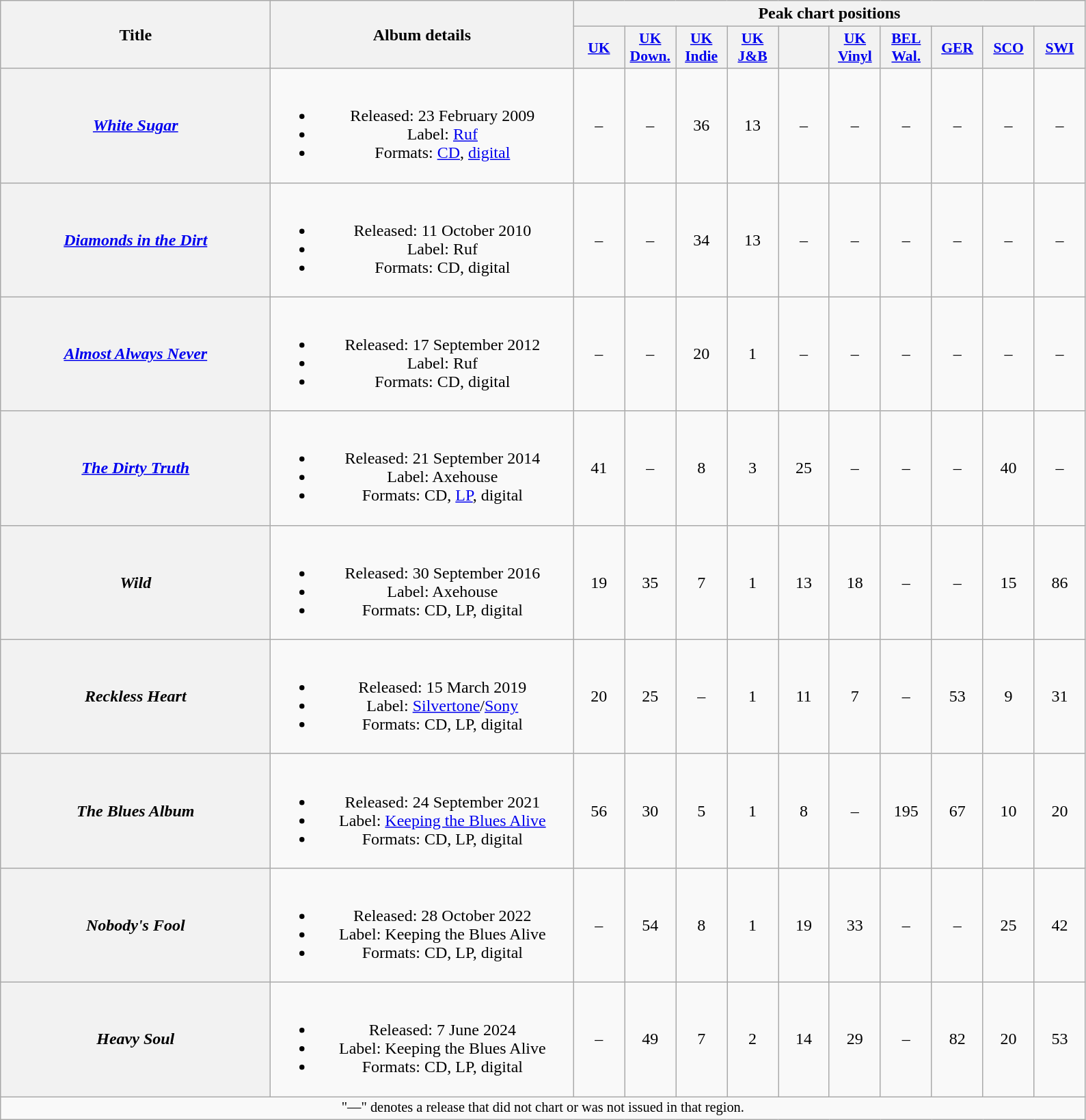<table class="wikitable plainrowheaders" style="text-align:center;">
<tr>
<th scope="col" rowspan="2" style="width:16em;">Title</th>
<th scope="col" rowspan="2" style="width:18em;">Album details</th>
<th scope="col" colspan="10">Peak chart positions</th>
</tr>
<tr>
<th scope="col" style="width:3em;font-size:90%;"><a href='#'>UK</a><br></th>
<th scope="col" style="width:3em;font-size:90%;"><a href='#'>UK<br>Down.</a><br></th>
<th scope="col" style="width:3em;font-size:90%;"><a href='#'>UK<br>Indie</a><br></th>
<th scope="col" style="width:3em;font-size:90%;"><a href='#'>UK<br>J&B</a><br></th>
<th scope="col" style="width:3em;font-size:90%;"><br></th>
<th scope="col" style="width:3em;font-size:90%;"><a href='#'>UK<br>Vinyl</a><br></th>
<th scope="col" style="width:3em;font-size:90%;"><a href='#'>BEL<br>Wal.</a><br></th>
<th scope="col" style="width:3em;font-size:90%;"><a href='#'>GER</a><br></th>
<th scope="col" style="width:3em;font-size:90%;"><a href='#'>SCO</a><br></th>
<th scope="col" style="width:3em;font-size:90%;"><a href='#'>SWI</a><br></th>
</tr>
<tr>
<th scope="row"><em><a href='#'>White Sugar</a></em></th>
<td><br><ul><li>Released: 23 February 2009</li><li>Label: <a href='#'>Ruf</a></li><li>Formats: <a href='#'>CD</a>, <a href='#'>digital</a></li></ul></td>
<td>–</td>
<td>–</td>
<td>36</td>
<td>13</td>
<td>–</td>
<td>–</td>
<td>–</td>
<td>–</td>
<td>–</td>
<td>–</td>
</tr>
<tr>
<th scope="row"><em><a href='#'>Diamonds in the Dirt</a></em></th>
<td><br><ul><li>Released: 11 October 2010</li><li>Label: Ruf</li><li>Formats: CD, digital</li></ul></td>
<td>–</td>
<td>–</td>
<td>34</td>
<td>13</td>
<td>–</td>
<td>–</td>
<td>–</td>
<td>–</td>
<td>–</td>
<td>–</td>
</tr>
<tr>
<th scope="row"><em><a href='#'>Almost Always Never</a></em></th>
<td><br><ul><li>Released: 17 September 2012</li><li>Label: Ruf</li><li>Formats: CD, digital</li></ul></td>
<td>–</td>
<td>–</td>
<td>20</td>
<td>1</td>
<td>–</td>
<td>–</td>
<td>–</td>
<td>–</td>
<td>–</td>
<td>–</td>
</tr>
<tr>
<th scope="row"><em><a href='#'>The Dirty Truth</a></em></th>
<td><br><ul><li>Released: 21 September 2014</li><li>Label: Axehouse</li><li>Formats: CD, <a href='#'>LP</a>, digital</li></ul></td>
<td>41</td>
<td>–</td>
<td>8</td>
<td>3</td>
<td>25</td>
<td>–</td>
<td>–</td>
<td>–</td>
<td>40</td>
<td>–</td>
</tr>
<tr>
<th scope="row"><em>Wild</em></th>
<td><br><ul><li>Released: 30 September 2016</li><li>Label: Axehouse</li><li>Formats: CD, LP, digital</li></ul></td>
<td>19</td>
<td>35</td>
<td>7</td>
<td>1</td>
<td>13</td>
<td>18</td>
<td>–</td>
<td>–</td>
<td>15</td>
<td>86</td>
</tr>
<tr>
<th scope="row"><em>Reckless Heart</em></th>
<td><br><ul><li>Released: 15 March 2019</li><li>Label: <a href='#'>Silvertone</a>/<a href='#'>Sony</a></li><li>Formats: CD, LP, digital</li></ul></td>
<td>20</td>
<td>25</td>
<td>–</td>
<td>1</td>
<td>11</td>
<td>7</td>
<td>–</td>
<td>53</td>
<td>9</td>
<td>31</td>
</tr>
<tr>
<th scope="row"><em>The Blues Album</em></th>
<td><br><ul><li>Released: 24 September 2021</li><li>Label: <a href='#'>Keeping the Blues Alive</a></li><li>Formats: CD, LP, digital</li></ul></td>
<td>56</td>
<td>30</td>
<td>5</td>
<td>1</td>
<td>8</td>
<td>–</td>
<td>195</td>
<td>67</td>
<td>10</td>
<td>20</td>
</tr>
<tr>
<th scope="row"><em>Nobody's Fool</em></th>
<td><br><ul><li>Released: 28 October 2022</li><li>Label: Keeping the Blues Alive</li><li>Formats: CD, LP, digital</li></ul></td>
<td>–</td>
<td>54</td>
<td>8</td>
<td>1</td>
<td>19</td>
<td>33</td>
<td>–</td>
<td>–</td>
<td>25</td>
<td>42</td>
</tr>
<tr>
<th scope="row"><em>Heavy Soul</em></th>
<td><br><ul><li>Released: 7 June 2024</li><li>Label: Keeping the Blues Alive</li><li>Formats: CD, LP, digital</li></ul></td>
<td>–</td>
<td>49</td>
<td>7</td>
<td>2</td>
<td>14</td>
<td>29</td>
<td>–</td>
<td>82</td>
<td>20</td>
<td>53</td>
</tr>
<tr>
<td align="center" colspan="12" style="font-size: 85%">"—" denotes a release that did not chart or was not issued in that region.</td>
</tr>
</table>
